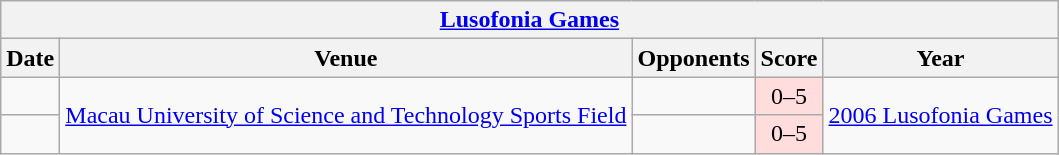<table class="wikitable sortable">
<tr>
<th colspan="5"><a href='#'>Lusofonia Games</a></th>
</tr>
<tr>
<th>Date</th>
<th>Venue</th>
<th>Opponents</th>
<th>Score</th>
<th>Year</th>
</tr>
<tr>
<td></td>
<td rowspan=2><a href='#'>Macau University of Science and Technology Sports Field</a></td>
<td></td>
<td align=center bgcolor=#ffdddd>0–5</td>
<td rowspan="2"><a href='#'>2006 Lusofonia Games</a></td>
</tr>
<tr>
<td></td>
<td></td>
<td align=center bgcolor=#ffdddd>0–5</td>
</tr>
</table>
